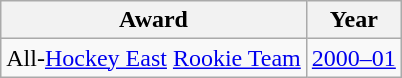<table class="wikitable">
<tr>
<th>Award</th>
<th>Year</th>
</tr>
<tr>
<td>All-<a href='#'>Hockey East</a> <a href='#'>Rookie Team</a></td>
<td><a href='#'>2000–01</a></td>
</tr>
</table>
